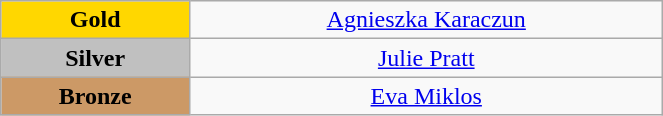<table class="wikitable" style="text-align:center; " width="35%">
<tr>
<td bgcolor="gold"><strong>Gold</strong></td>
<td><a href='#'>Agnieszka Karaczun</a><br>  <small><em></em></small></td>
</tr>
<tr>
<td bgcolor="silver"><strong>Silver</strong></td>
<td><a href='#'>Julie Pratt</a><br>  <small><em></em></small></td>
</tr>
<tr>
<td bgcolor="CC9966"><strong>Bronze</strong></td>
<td><a href='#'>Eva Miklos</a><br>  <small><em></em></small></td>
</tr>
</table>
